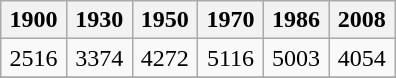<table class="wikitable">
<tr>
<th width="15%">1900</th>
<th width="15%">1930</th>
<th width="15%">1950</th>
<th width="15%">1970</th>
<th width="15%">1986</th>
<th width="15%">2008</th>
</tr>
<tr>
<td align="center">2516</td>
<td align="center">3374</td>
<td align="center">4272</td>
<td align="center">5116</td>
<td align="center">5003</td>
<td align="center">4054</td>
</tr>
<tr>
</tr>
</table>
